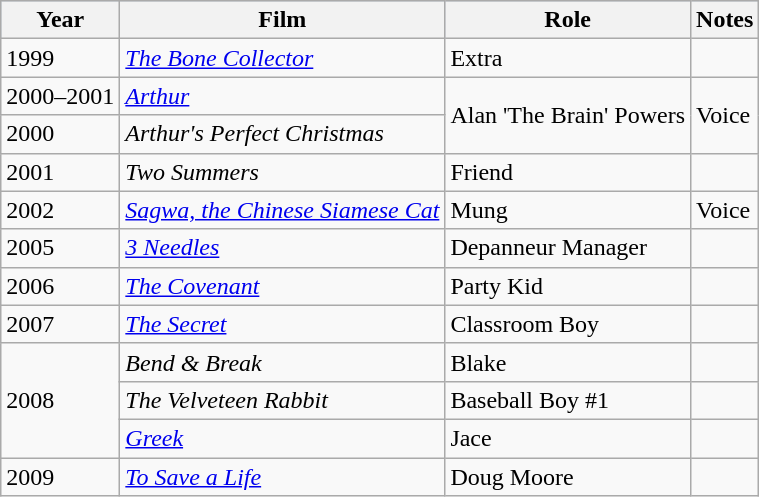<table class="wikitable">
<tr style="background:#B0C4DE;">
<th>Year</th>
<th>Film</th>
<th>Role</th>
<th>Notes</th>
</tr>
<tr>
<td>1999</td>
<td><em><a href='#'>The Bone Collector</a></em></td>
<td>Extra</td>
<td></td>
</tr>
<tr>
<td>2000–2001</td>
<td><em><a href='#'>Arthur</a></em></td>
<td rowspan=2>Alan 'The Brain' Powers</td>
<td rowspan=2>Voice</td>
</tr>
<tr>
<td>2000</td>
<td><em>Arthur's Perfect Christmas</em></td>
</tr>
<tr>
<td>2001</td>
<td><em>Two Summers</em></td>
<td>Friend</td>
<td></td>
</tr>
<tr>
<td>2002</td>
<td><em><a href='#'>Sagwa, the Chinese Siamese Cat</a></em></td>
<td>Mung</td>
<td>Voice</td>
</tr>
<tr>
<td>2005</td>
<td><em><a href='#'>3 Needles</a></em></td>
<td>Depanneur Manager</td>
<td></td>
</tr>
<tr>
<td>2006</td>
<td><em><a href='#'>The Covenant</a></em></td>
<td>Party Kid</td>
<td></td>
</tr>
<tr>
<td>2007</td>
<td><em><a href='#'>The Secret</a></em></td>
<td>Classroom Boy</td>
<td></td>
</tr>
<tr>
<td rowspan=3>2008</td>
<td><em>Bend & Break</em></td>
<td>Blake</td>
<td></td>
</tr>
<tr>
<td><em>The Velveteen Rabbit</em></td>
<td>Baseball Boy #1</td>
<td></td>
</tr>
<tr>
<td><em><a href='#'>Greek</a></em></td>
<td>Jace</td>
<td></td>
</tr>
<tr>
<td>2009</td>
<td><em><a href='#'>To Save a Life</a></em></td>
<td>Doug Moore</td>
<td></td>
</tr>
</table>
